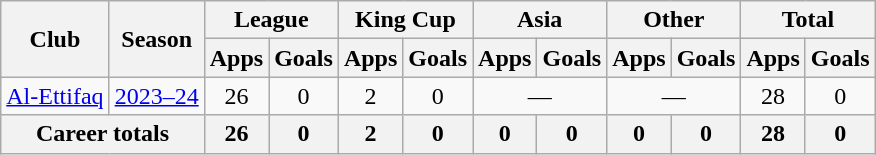<table class="wikitable" style="text-align: center">
<tr>
<th rowspan=2>Club</th>
<th rowspan=2>Season</th>
<th colspan=2>League</th>
<th colspan=2>King Cup</th>
<th colspan=2>Asia</th>
<th colspan=2>Other</th>
<th colspan=2>Total</th>
</tr>
<tr>
<th>Apps</th>
<th>Goals</th>
<th>Apps</th>
<th>Goals</th>
<th>Apps</th>
<th>Goals</th>
<th>Apps</th>
<th>Goals</th>
<th>Apps</th>
<th>Goals</th>
</tr>
<tr>
<td rowspan=1><a href='#'>Al-Ettifaq</a></td>
<td><a href='#'>2023–24</a></td>
<td>26</td>
<td>0</td>
<td>2</td>
<td>0</td>
<td colspan=2>—</td>
<td colspan=2>—</td>
<td>28</td>
<td>0</td>
</tr>
<tr>
<th colspan=2>Career totals</th>
<th>26</th>
<th>0</th>
<th>2</th>
<th>0</th>
<th>0</th>
<th>0</th>
<th>0</th>
<th>0</th>
<th>28</th>
<th>0</th>
</tr>
</table>
